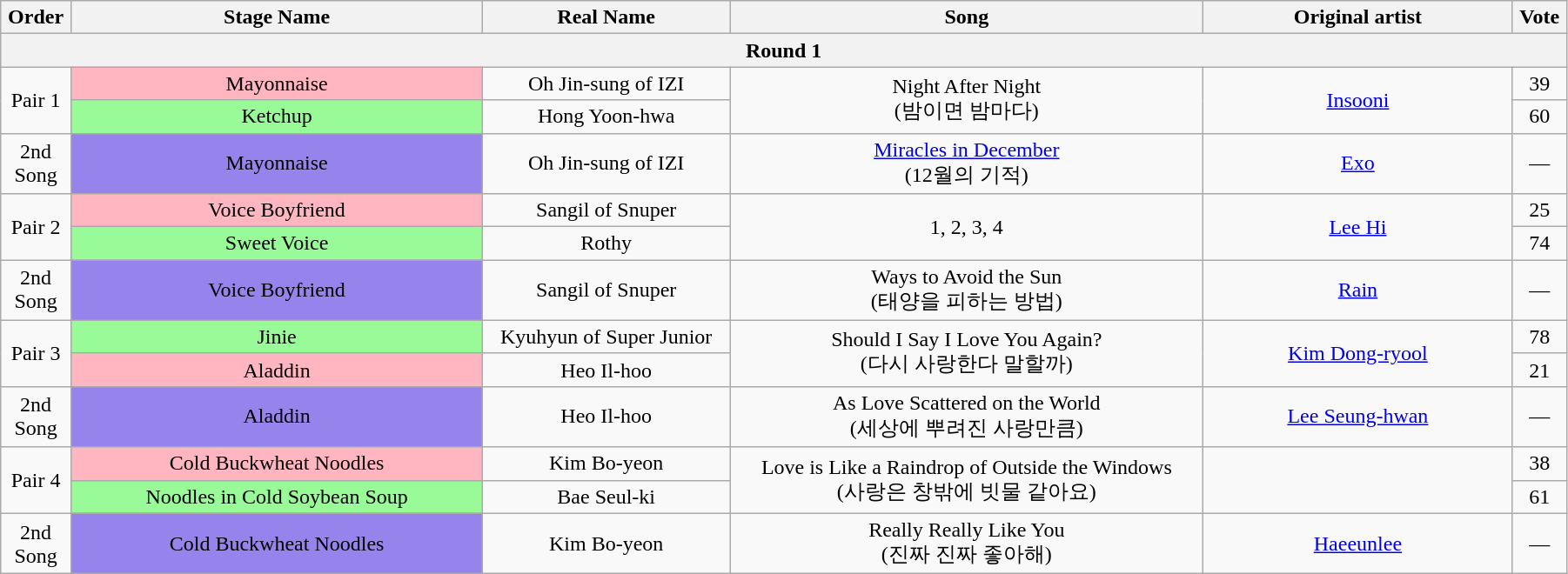<table class="wikitable" style="text-align:center; width:95%;">
<tr>
<th style="width:1%;">Order</th>
<th style="width:20%;">Stage Name</th>
<th style="width:12%;">Real Name</th>
<th style="width:23%;">Song</th>
<th style="width:15%;">Original artist</th>
<th style="width:1%;">Vote</th>
</tr>
<tr>
<th colspan=6>Round 1</th>
</tr>
<tr>
<td rowspan=2>Pair 1</td>
<td bgcolor="lightpink">Mayonnaise</td>
<td>Oh Jin-sung of IZI</td>
<td rowspan=2>Night After Night<br>(밤이면 밤마다)</td>
<td rowspan=2><a href='#'>Insooni</a></td>
<td>39</td>
</tr>
<tr>
<td bgcolor="palegreen">Ketchup</td>
<td>Hong Yoon-hwa</td>
<td>60</td>
</tr>
<tr>
<td>2nd Song</td>
<td bgcolor="#9683EC">Mayonnaise</td>
<td>Oh Jin-sung of IZI</td>
<td><a href='#'>Miracles in December</a><br>(12월의 기적)</td>
<td><a href='#'>Exo</a></td>
<td>—</td>
</tr>
<tr>
<td rowspan=2>Pair 2</td>
<td bgcolor="lightpink">Voice Boyfriend</td>
<td>Sangil of Snuper</td>
<td rowspan=2>1, 2, 3, 4</td>
<td rowspan=2><a href='#'>Lee Hi</a></td>
<td>25</td>
</tr>
<tr>
<td bgcolor="palegreen">Sweet Voice</td>
<td>Rothy</td>
<td>74</td>
</tr>
<tr>
<td>2nd Song</td>
<td bgcolor="#9683EC">Voice Boyfriend</td>
<td>Sangil of Snuper</td>
<td>Ways to Avoid the Sun<br>(태양을 피하는 방법)</td>
<td><a href='#'>Rain</a></td>
<td>—</td>
</tr>
<tr>
<td rowspan=2>Pair 3</td>
<td bgcolor="palegreen">Jinie</td>
<td>Kyuhyun of Super Junior</td>
<td rowspan=2>Should I Say I Love You Again?<br>(다시 사랑한다 말할까)</td>
<td rowspan=2><a href='#'>Kim Dong-ryool</a></td>
<td>78</td>
</tr>
<tr>
<td bgcolor="lightpink">Aladdin</td>
<td>Heo Il-hoo</td>
<td>21</td>
</tr>
<tr>
<td>2nd Song</td>
<td bgcolor="#9683EC">Aladdin</td>
<td>Heo Il-hoo</td>
<td>As Love Scattered on the World<br>(세상에 뿌려진 사랑만큼)</td>
<td><a href='#'>Lee Seung-hwan</a></td>
<td>—</td>
</tr>
<tr>
<td rowspan=2>Pair 4</td>
<td bgcolor="lightpink">Cold Buckwheat Noodles</td>
<td>Kim Bo-yeon</td>
<td rowspan=2>Love is Like a Raindrop of Outside the Windows<br>(사랑은 창밖에 빗물 같아요)</td>
<td rowspan=2></td>
<td>38</td>
</tr>
<tr>
<td bgcolor="palegreen">Noodles in Cold Soybean Soup</td>
<td>Bae Seul-ki</td>
<td>61</td>
</tr>
<tr>
<td>2nd Song</td>
<td bgcolor="#9683EC">Cold Buckwheat Noodles</td>
<td>Kim Bo-yeon</td>
<td>Really Really Like You<br>(진짜 진짜 좋아해)</td>
<td><a href='#'>Haeeunlee</a></td>
<td>—</td>
</tr>
</table>
